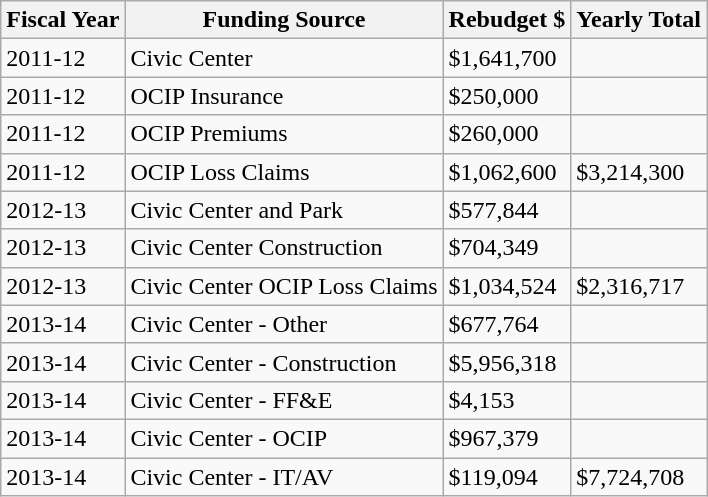<table class="wikitable">
<tr>
<th>Fiscal Year</th>
<th>Funding Source</th>
<th>Rebudget $</th>
<th>Yearly Total</th>
</tr>
<tr>
<td>2011-12</td>
<td>Civic Center</td>
<td>$1,641,700</td>
<td></td>
</tr>
<tr>
<td>2011-12</td>
<td>OCIP Insurance</td>
<td>$250,000</td>
<td></td>
</tr>
<tr>
<td>2011-12</td>
<td>OCIP Premiums</td>
<td>$260,000</td>
<td></td>
</tr>
<tr>
<td>2011-12</td>
<td>OCIP Loss Claims</td>
<td>$1,062,600</td>
<td>$3,214,300</td>
</tr>
<tr>
<td>2012-13</td>
<td>Civic Center and Park</td>
<td>$577,844</td>
<td></td>
</tr>
<tr>
<td>2012-13</td>
<td>Civic Center Construction</td>
<td>$704,349</td>
<td></td>
</tr>
<tr>
<td>2012-13</td>
<td>Civic Center OCIP Loss Claims</td>
<td>$1,034,524</td>
<td>$2,316,717</td>
</tr>
<tr>
<td>2013-14</td>
<td>Civic Center - Other</td>
<td>$677,764</td>
<td></td>
</tr>
<tr>
<td>2013-14</td>
<td>Civic Center - Construction</td>
<td>$5,956,318</td>
<td></td>
</tr>
<tr>
<td>2013-14</td>
<td>Civic Center - FF&E</td>
<td>$4,153</td>
<td></td>
</tr>
<tr>
<td>2013-14</td>
<td>Civic Center - OCIP</td>
<td>$967,379</td>
<td></td>
</tr>
<tr>
<td>2013-14</td>
<td>Civic Center - IT/AV</td>
<td>$119,094</td>
<td>$7,724,708</td>
</tr>
</table>
